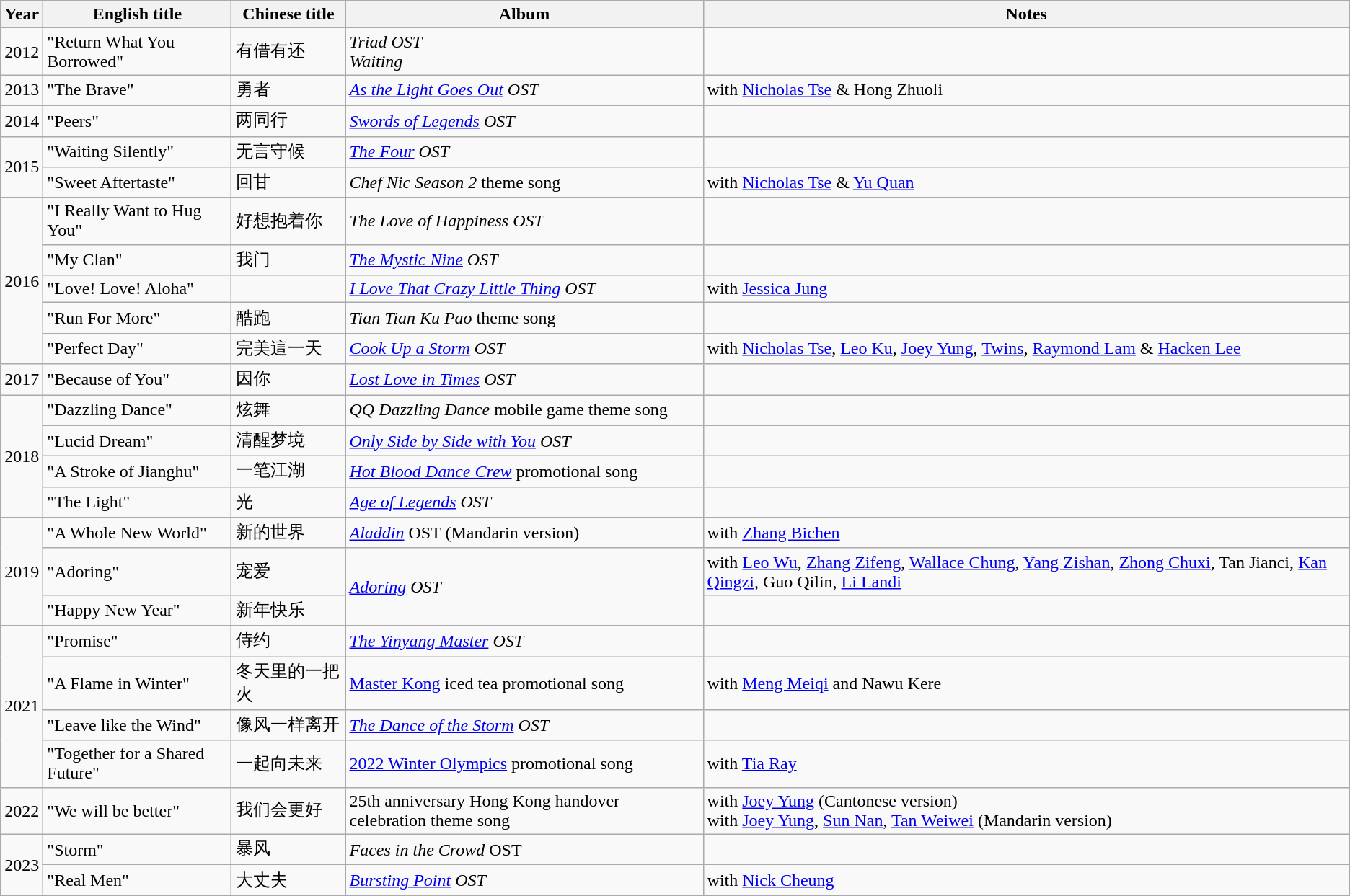<table class="wikitable sortable">
<tr>
<th>Year</th>
<th>English title</th>
<th>Chinese title</th>
<th>Album</th>
<th>Notes</th>
</tr>
<tr>
<td>2012</td>
<td>"Return What You Borrowed"</td>
<td>有借有还</td>
<td><em>Triad OST</em> <br> <em>Waiting</em></td>
<td></td>
</tr>
<tr>
<td>2013</td>
<td>"The Brave"</td>
<td>勇者</td>
<td><em><a href='#'>As the Light Goes Out</a> OST</em></td>
<td>with <a href='#'>Nicholas Tse</a> & Hong Zhuoli</td>
</tr>
<tr>
<td>2014</td>
<td>"Peers"</td>
<td>两同行</td>
<td><em><a href='#'>Swords of Legends</a> OST</em></td>
<td></td>
</tr>
<tr>
<td rowspan=2>2015</td>
<td>"Waiting Silently"</td>
<td>无言守候</td>
<td><em><a href='#'>The Four</a> OST</em></td>
<td></td>
</tr>
<tr>
<td>"Sweet Aftertaste"</td>
<td>回甘</td>
<td><em>Chef Nic Season 2</em> theme song</td>
<td>with <a href='#'>Nicholas Tse</a> & <a href='#'>Yu Quan</a></td>
</tr>
<tr>
<td rowspan=5>2016</td>
<td>"I Really Want to Hug You"</td>
<td>好想抱着你</td>
<td><em>The Love of Happiness OST</em></td>
<td></td>
</tr>
<tr>
<td>"My Clan"</td>
<td>我门</td>
<td><em><a href='#'>The Mystic Nine</a> OST</em></td>
<td></td>
</tr>
<tr>
<td>"Love! Love! Aloha"</td>
<td></td>
<td><em><a href='#'>I Love That Crazy Little Thing</a> OST</em></td>
<td>with <a href='#'>Jessica Jung</a></td>
</tr>
<tr>
<td>"Run For More"</td>
<td>酷跑</td>
<td><em>Tian Tian Ku Pao</em> theme song</td>
<td></td>
</tr>
<tr>
<td>"Perfect Day"</td>
<td>完美這一天</td>
<td><em><a href='#'>Cook Up a Storm</a> OST</em></td>
<td>with <a href='#'>Nicholas Tse</a>, <a href='#'>Leo Ku</a>, <a href='#'>Joey Yung</a>, <a href='#'>Twins</a>, <a href='#'>Raymond Lam</a> & <a href='#'>Hacken Lee</a></td>
</tr>
<tr>
<td>2017</td>
<td>"Because of You"</td>
<td>因你</td>
<td><em><a href='#'>Lost Love in Times</a> OST</em></td>
<td></td>
</tr>
<tr>
<td rowspan=4>2018</td>
<td>"Dazzling Dance"</td>
<td>炫舞</td>
<td><em>QQ Dazzling Dance</em> mobile game theme song</td>
<td></td>
</tr>
<tr>
<td>"Lucid Dream"</td>
<td>清醒梦境</td>
<td><em><a href='#'>Only Side by Side with You</a> OST</em></td>
<td></td>
</tr>
<tr>
<td>"A Stroke of Jianghu"</td>
<td>一笔江湖</td>
<td><em><a href='#'>Hot Blood Dance Crew</a></em> promotional song</td>
<td></td>
</tr>
<tr>
<td>"The Light"</td>
<td>光</td>
<td><em><a href='#'>Age of Legends</a> OST</em></td>
<td></td>
</tr>
<tr>
<td rowspan=3>2019</td>
<td>"A Whole New World"</td>
<td>新的世界</td>
<td><em><a href='#'>Aladdin</a></em> OST (Mandarin version)</td>
<td>with <a href='#'>Zhang Bichen</a></td>
</tr>
<tr>
<td>"Adoring"</td>
<td>宠爱</td>
<td rowspan=2><em><a href='#'>Adoring</a> OST</em></td>
<td>with <a href='#'>Leo Wu</a>, <a href='#'>Zhang Zifeng</a>, <a href='#'>Wallace Chung</a>, <a href='#'>Yang Zishan</a>, <a href='#'>Zhong Chuxi</a>, Tan Jianci, <a href='#'>Kan Qingzi</a>, Guo Qilin, <a href='#'>Li Landi</a></td>
</tr>
<tr>
<td>"Happy New Year"</td>
<td>新年快乐</td>
<td></td>
</tr>
<tr>
<td rowspan=4>2021</td>
<td>"Promise"</td>
<td>侍约</td>
<td><em><a href='#'>The Yinyang Master</a> OST</em></td>
<td></td>
</tr>
<tr>
<td>"A Flame in Winter"</td>
<td>冬天里的一把火</td>
<td><a href='#'>Master Kong</a> iced tea promotional song</td>
<td>with <a href='#'>Meng Meiqi</a> and Nawu Kere</td>
</tr>
<tr>
<td>"Leave like the Wind"</td>
<td>像风一样离开</td>
<td><em><a href='#'>The Dance of the Storm</a> OST</em></td>
<td></td>
</tr>
<tr>
<td>"Together for a Shared Future"</td>
<td>一起向未来</td>
<td><a href='#'>2022 Winter Olympics</a> promotional song</td>
<td>with <a href='#'>Tia Ray</a></td>
</tr>
<tr>
<td>2022</td>
<td>"We will be better"</td>
<td>我们会更好</td>
<td>25th anniversary Hong Kong handover celebration theme song</td>
<td>with <a href='#'>Joey Yung</a> (Cantonese version)<br> with <a href='#'>Joey Yung</a>, <a href='#'>Sun Nan</a>, <a href='#'>Tan Weiwei</a> (Mandarin version)</td>
</tr>
<tr>
<td rowspan=2>2023</td>
<td>"Storm"</td>
<td>暴风</td>
<td><em>Faces in the Crowd</em> OST</td>
<td></td>
</tr>
<tr>
<td>"Real Men"</td>
<td>大丈夫</td>
<td><em><a href='#'>Bursting Point</a> OST</em></td>
<td>with <a href='#'>Nick Cheung</a></td>
</tr>
<tr>
</tr>
</table>
